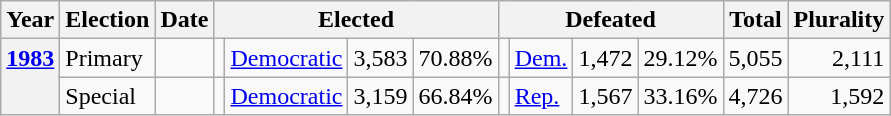<table class=wikitable>
<tr>
<th>Year</th>
<th>Election</th>
<th>Date</th>
<th ! colspan="4">Elected</th>
<th ! colspan="4">Defeated</th>
<th>Total</th>
<th>Plurality</th>
</tr>
<tr>
<th rowspan="2" valign="top"><a href='#'>1983</a><br></th>
<td valign="top">Primary</td>
<td valign="top"></td>
<td valign="top"></td>
<td valign="top" ><a href='#'>Democratic</a></td>
<td valign="top" align="right">3,583</td>
<td valign="top" align="right">70.88%</td>
<td valign="top"></td>
<td valign="top" ><a href='#'>Dem.</a></td>
<td valign="top" align="right">1,472</td>
<td valign="top" align="right">29.12%</td>
<td valign="top" align="right">5,055</td>
<td valign="top" align="right">2,111</td>
</tr>
<tr>
<td valign="top">Special</td>
<td valign="top"></td>
<td valign="top"></td>
<td valign="top" ><a href='#'>Democratic</a></td>
<td valign="top" align="right">3,159</td>
<td valign="top" align="right">66.84%</td>
<td valign="top"></td>
<td valign="top" ><a href='#'>Rep.</a></td>
<td valign="top" align="right">1,567</td>
<td valign="top" align="right">33.16%</td>
<td valign="top" align="right">4,726</td>
<td valign="top" align="right">1,592</td>
</tr>
</table>
